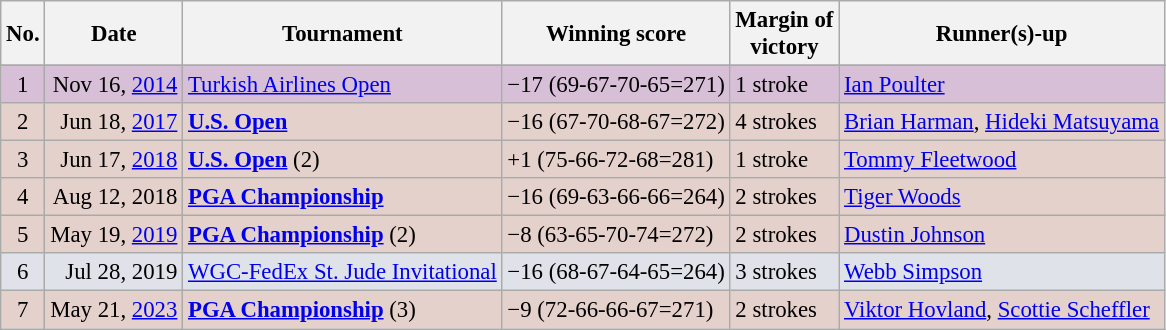<table class="wikitable" style="font-size:95%;">
<tr>
<th>No.</th>
<th>Date</th>
<th>Tournament</th>
<th>Winning score</th>
<th>Margin of<br>victory</th>
<th>Runner(s)-up</th>
</tr>
<tr>
</tr>
<tr style="background:thistle;">
<td align=center>1</td>
<td align=right>Nov 16, <a href='#'>2014</a></td>
<td><a href='#'>Turkish Airlines Open</a></td>
<td>−17 (69-67-70-65=271)</td>
<td>1 stroke</td>
<td> <a href='#'>Ian Poulter</a></td>
</tr>
<tr style="background:#e5d1cb;">
<td align=center>2</td>
<td align=right>Jun 18, <a href='#'>2017</a></td>
<td><strong><a href='#'>U.S. Open</a></strong></td>
<td>−16 (67-70-68-67=272)</td>
<td>4 strokes</td>
<td> <a href='#'>Brian Harman</a>,  <a href='#'>Hideki Matsuyama</a></td>
</tr>
<tr style="background:#e5d1cb;">
<td align=center>3</td>
<td align=right>Jun 17, <a href='#'>2018</a></td>
<td><strong><a href='#'>U.S. Open</a></strong> (2)</td>
<td>+1 (75-66-72-68=281)</td>
<td>1 stroke</td>
<td> <a href='#'>Tommy Fleetwood</a></td>
</tr>
<tr style="background:#e5d1cb;">
<td align=center>4</td>
<td align=right>Aug 12, 2018</td>
<td><strong><a href='#'>PGA Championship</a></strong></td>
<td>−16 (69-63-66-66=264)</td>
<td>2 strokes</td>
<td> <a href='#'>Tiger Woods</a></td>
</tr>
<tr style="background:#e5d1cb;">
<td align=center>5</td>
<td align=right>May 19, <a href='#'>2019</a></td>
<td><strong><a href='#'>PGA Championship</a></strong> (2)</td>
<td>−8 (63-65-70-74=272)</td>
<td>2 strokes</td>
<td> <a href='#'>Dustin Johnson</a></td>
</tr>
<tr style="background:#dfe2e9">
<td align=center>6</td>
<td align=right>Jul 28, 2019</td>
<td><a href='#'>WGC-FedEx St. Jude Invitational</a></td>
<td>−16 (68-67-64-65=264)</td>
<td>3 strokes</td>
<td> <a href='#'>Webb Simpson</a></td>
</tr>
<tr style="background:#e5d1cb;">
<td align=center>7</td>
<td align=right>May 21, <a href='#'>2023</a></td>
<td><strong><a href='#'>PGA Championship</a></strong> (3)</td>
<td>−9 (72-66-66-67=271)</td>
<td>2 strokes</td>
<td> <a href='#'>Viktor Hovland</a>,  <a href='#'>Scottie Scheffler</a></td>
</tr>
</table>
